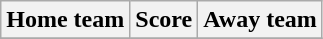<table class="wikitable" style="text-align: center">
<tr>
<th>Home team</th>
<th>Score</th>
<th>Away team</th>
</tr>
<tr>
</tr>
</table>
